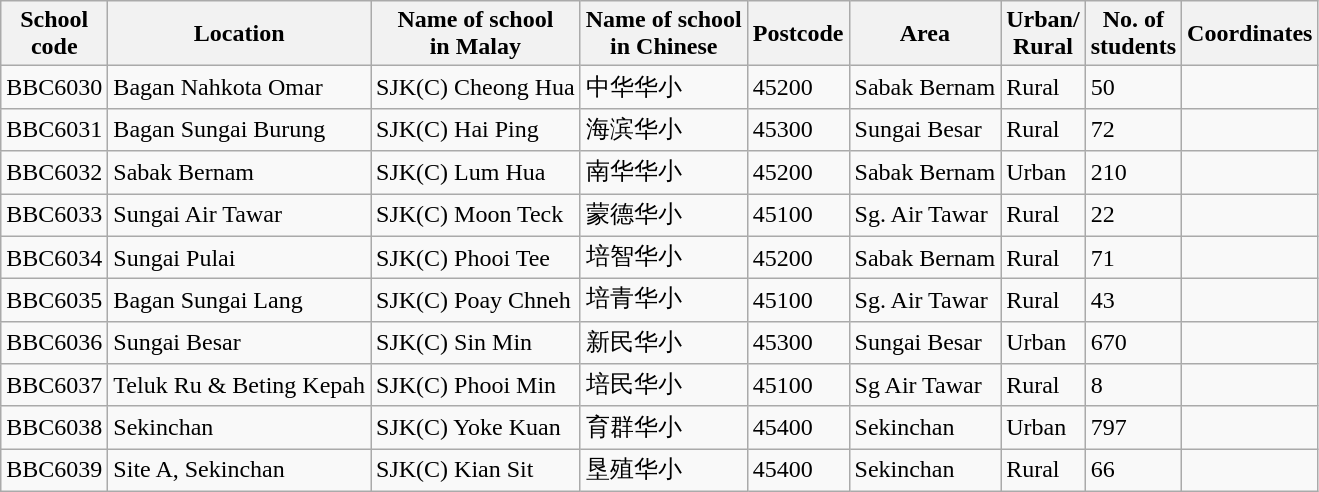<table class="wikitable sortable">
<tr>
<th>School<br>code</th>
<th>Location</th>
<th>Name of school<br>in Malay</th>
<th>Name of school<br>in Chinese</th>
<th>Postcode</th>
<th>Area</th>
<th>Urban/<br>Rural</th>
<th>No. of<br>students</th>
<th>Coordinates</th>
</tr>
<tr>
<td>BBC6030</td>
<td>Bagan Nahkota Omar</td>
<td>SJK(C) Cheong Hua</td>
<td>中华华小</td>
<td>45200</td>
<td>Sabak Bernam</td>
<td>Rural</td>
<td>50</td>
<td></td>
</tr>
<tr>
<td>BBC6031</td>
<td>Bagan Sungai Burung</td>
<td>SJK(C) Hai Ping</td>
<td>海滨华小</td>
<td>45300</td>
<td>Sungai Besar</td>
<td>Rural</td>
<td>72</td>
<td></td>
</tr>
<tr>
<td>BBC6032</td>
<td>Sabak Bernam</td>
<td>SJK(C) Lum Hua</td>
<td>南华华小</td>
<td>45200</td>
<td>Sabak Bernam</td>
<td>Urban</td>
<td>210</td>
<td></td>
</tr>
<tr>
<td>BBC6033</td>
<td>Sungai Air Tawar</td>
<td>SJK(C) Moon Teck</td>
<td>蒙德华小</td>
<td>45100</td>
<td>Sg. Air Tawar</td>
<td>Rural</td>
<td>22</td>
<td></td>
</tr>
<tr>
<td>BBC6034</td>
<td>Sungai Pulai</td>
<td>SJK(C) Phooi Tee</td>
<td>培智华小</td>
<td>45200</td>
<td>Sabak Bernam</td>
<td>Rural</td>
<td>71</td>
<td></td>
</tr>
<tr>
<td>BBC6035</td>
<td>Bagan Sungai Lang</td>
<td>SJK(C) Poay Chneh</td>
<td>培青华小</td>
<td>45100</td>
<td>Sg. Air Tawar</td>
<td>Rural</td>
<td>43</td>
<td></td>
</tr>
<tr>
<td>BBC6036</td>
<td>Sungai Besar</td>
<td>SJK(C) Sin Min</td>
<td>新民华小</td>
<td>45300</td>
<td>Sungai Besar</td>
<td>Urban</td>
<td>670</td>
<td></td>
</tr>
<tr>
<td>BBC6037</td>
<td>Teluk Ru & Beting Kepah</td>
<td>SJK(C) Phooi Min</td>
<td>培民华小</td>
<td>45100</td>
<td>Sg Air Tawar</td>
<td>Rural</td>
<td>8</td>
<td></td>
</tr>
<tr>
<td>BBC6038</td>
<td>Sekinchan</td>
<td>SJK(C) Yoke Kuan</td>
<td>育群华小</td>
<td>45400</td>
<td>Sekinchan</td>
<td>Urban</td>
<td>797</td>
<td></td>
</tr>
<tr>
<td>BBC6039</td>
<td>Site A, Sekinchan</td>
<td>SJK(C) Kian Sit</td>
<td>垦殖华小</td>
<td>45400</td>
<td>Sekinchan</td>
<td>Rural</td>
<td>66</td>
<td></td>
</tr>
</table>
